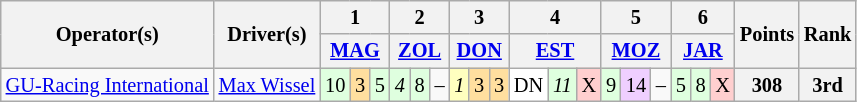<table class="wikitable" style="font-size: 85%">
<tr>
<th rowspan=2>Operator(s)</th>
<th rowspan=2>Driver(s)</th>
<th colspan=3>1</th>
<th colspan=3>2</th>
<th colspan=3>3</th>
<th colspan=3>4</th>
<th colspan=3>5</th>
<th colspan=3>6</th>
<th rowspan=2>Points</th>
<th rowspan=2>Rank</th>
</tr>
<tr>
<th colspan=3><a href='#'>MAG</a></th>
<th colspan=3><a href='#'>ZOL</a></th>
<th colspan=3><a href='#'>DON</a></th>
<th colspan=3><a href='#'>EST</a></th>
<th colspan=3><a href='#'>MOZ</a></th>
<th colspan=3><a href='#'>JAR</a></th>
</tr>
<tr>
<td align=center><a href='#'>GU-Racing International</a></td>
<td> <a href='#'>Max Wissel</a></td>
<td style="background:#dfffdf;">10</td>
<td style="background:#ffdf9f;">3</td>
<td style="background:#dfffdf;">5</td>
<td style="background:#dfffdf;"><em>4</em></td>
<td style="background:#dfffdf;">8</td>
<td>–</td>
<td style="background:#ffffbf;"><em>1</em></td>
<td style="background:#ffdf9f;">3</td>
<td style="background:#ffdf9f;">3</td>
<td style="background:#ffffff;">DN</td>
<td style="background:#dfffdf;"><em>11</em></td>
<td style="background:#ffcfcf;">X</td>
<td style="background:#dfffdf;">9</td>
<td style="background:#efcfff;">14</td>
<td>–</td>
<td style="background:#dfffdf;">5</td>
<td style="background:#dfffdf;">8</td>
<td style="background:#ffcfcf;">X</td>
<th>308</th>
<th>3rd</th>
</tr>
</table>
